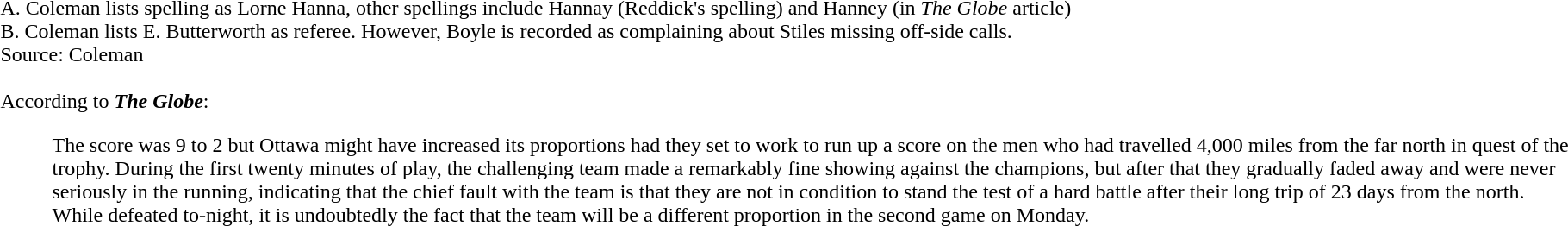<table>
<tr>
<td align="left"><br>A.  Coleman lists spelling as Lorne Hanna, other spellings include Hannay (Reddick's spelling) and Hanney (in <em>The Globe</em> article)<br>
B.  Coleman lists E. Butterworth as referee. However, Boyle is recorded as complaining about Stiles missing off-side calls.<br>Source: Coleman<br>
<br>According to <strong><em>The Globe</em></strong>:<br><blockquote>The score was 9 to 2 but Ottawa might have increased its proportions had they set to work to run up a score on the men who had travelled 4,000 miles from the far north in quest of the trophy. During the first twenty minutes of play, the challenging team made a remarkably fine showing against the champions, but after that they gradually faded away and were never seriously in the running, indicating that the chief fault with the team is that they are not in condition to stand the test of a hard battle after their long trip of 23 days from the north. While defeated to-night, it is undoubtedly the fact that the team will be a different proportion in the second game on Monday.</blockquote></td>
</tr>
<tr>
</tr>
</table>
